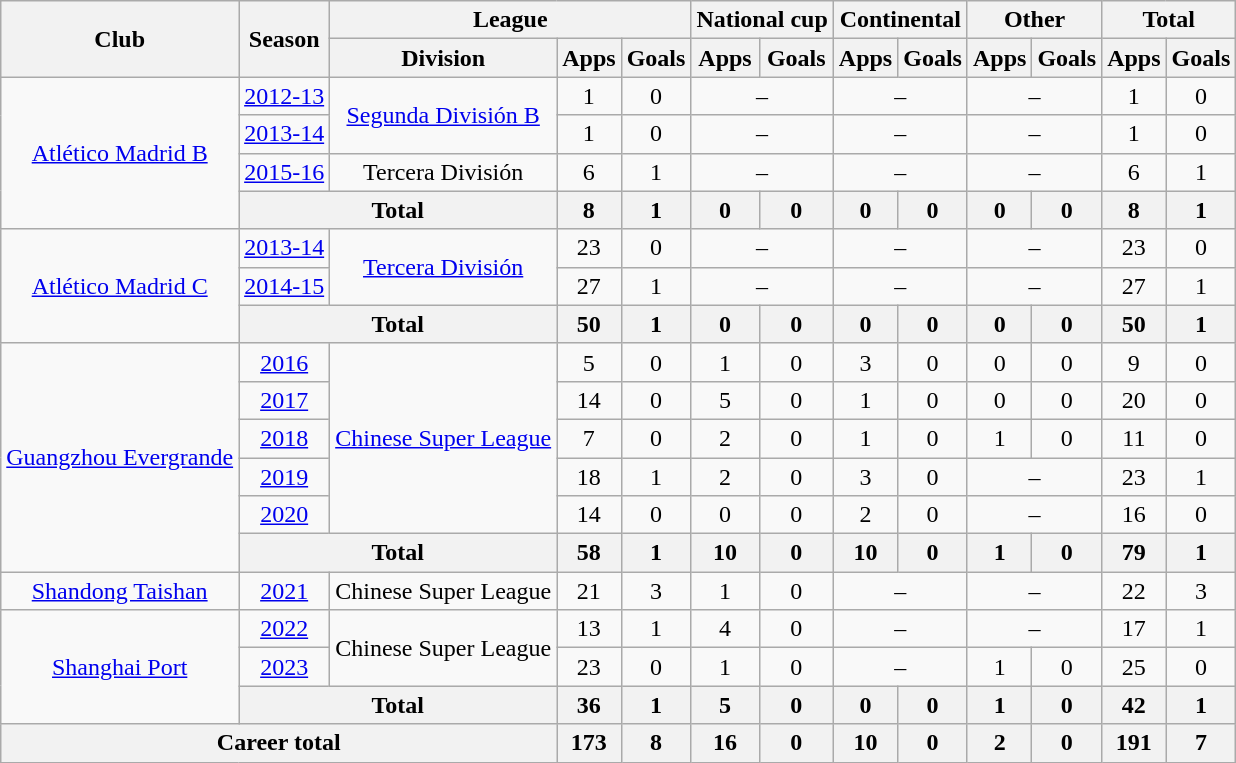<table class="wikitable" style="text-align: center">
<tr>
<th rowspan="2">Club</th>
<th rowspan="2">Season</th>
<th colspan="3">League</th>
<th colspan="2">National cup</th>
<th colspan="2">Continental</th>
<th colspan="2">Other</th>
<th colspan="2">Total</th>
</tr>
<tr>
<th>Division</th>
<th>Apps</th>
<th>Goals</th>
<th>Apps</th>
<th>Goals</th>
<th>Apps</th>
<th>Goals</th>
<th>Apps</th>
<th>Goals</th>
<th>Apps</th>
<th>Goals</th>
</tr>
<tr>
<td rowspan=4><a href='#'>Atlético Madrid B</a></td>
<td><a href='#'>2012-13</a></td>
<td rowspan="2"><a href='#'>Segunda División B</a></td>
<td>1</td>
<td>0</td>
<td colspan="2">–</td>
<td colspan="2">–</td>
<td colspan="2">–</td>
<td>1</td>
<td>0</td>
</tr>
<tr>
<td><a href='#'>2013-14</a></td>
<td>1</td>
<td>0</td>
<td colspan="2">–</td>
<td colspan="2">–</td>
<td colspan="2">–</td>
<td>1</td>
<td>0</td>
</tr>
<tr>
<td><a href='#'>2015-16</a></td>
<td>Tercera División</td>
<td>6</td>
<td>1</td>
<td colspan="2">–</td>
<td colspan="2">–</td>
<td colspan="2">–</td>
<td>6</td>
<td>1</td>
</tr>
<tr>
<th colspan="2">Total</th>
<th>8</th>
<th>1</th>
<th>0</th>
<th>0</th>
<th>0</th>
<th>0</th>
<th>0</th>
<th>0</th>
<th>8</th>
<th>1</th>
</tr>
<tr>
<td rowspan="3"><a href='#'>Atlético Madrid C</a></td>
<td><a href='#'>2013-14</a></td>
<td rowspan="2"><a href='#'>Tercera División</a></td>
<td>23</td>
<td>0</td>
<td colspan="2">–</td>
<td colspan="2">–</td>
<td colspan="2">–</td>
<td>23</td>
<td>0</td>
</tr>
<tr>
<td><a href='#'>2014-15</a></td>
<td>27</td>
<td>1</td>
<td colspan="2">–</td>
<td colspan="2">–</td>
<td colspan="2">–</td>
<td>27</td>
<td>1</td>
</tr>
<tr>
<th colspan="2">Total</th>
<th>50</th>
<th>1</th>
<th>0</th>
<th>0</th>
<th>0</th>
<th>0</th>
<th>0</th>
<th>0</th>
<th>50</th>
<th>1</th>
</tr>
<tr>
<td rowspan="6"><a href='#'>Guangzhou Evergrande</a></td>
<td><a href='#'>2016</a></td>
<td rowspan="5"><a href='#'>Chinese Super League</a></td>
<td>5</td>
<td>0</td>
<td>1</td>
<td>0</td>
<td>3</td>
<td>0</td>
<td>0</td>
<td>0</td>
<td>9</td>
<td>0</td>
</tr>
<tr>
<td><a href='#'>2017</a></td>
<td>14</td>
<td>0</td>
<td>5</td>
<td>0</td>
<td>1</td>
<td>0</td>
<td>0</td>
<td>0</td>
<td>20</td>
<td>0</td>
</tr>
<tr>
<td><a href='#'>2018</a></td>
<td>7</td>
<td>0</td>
<td>2</td>
<td>0</td>
<td>1</td>
<td>0</td>
<td>1</td>
<td>0</td>
<td>11</td>
<td>0</td>
</tr>
<tr>
<td><a href='#'>2019</a></td>
<td>18</td>
<td>1</td>
<td>2</td>
<td>0</td>
<td>3</td>
<td>0</td>
<td colspan="2">–</td>
<td>23</td>
<td>1</td>
</tr>
<tr>
<td><a href='#'>2020</a></td>
<td>14</td>
<td>0</td>
<td>0</td>
<td>0</td>
<td>2</td>
<td>0</td>
<td colspan="2">–</td>
<td>16</td>
<td>0</td>
</tr>
<tr>
<th colspan="2">Total</th>
<th>58</th>
<th>1</th>
<th>10</th>
<th>0</th>
<th>10</th>
<th>0</th>
<th>1</th>
<th>0</th>
<th>79</th>
<th>1</th>
</tr>
<tr>
<td><a href='#'>Shandong Taishan</a></td>
<td><a href='#'>2021</a></td>
<td>Chinese Super League</td>
<td>21</td>
<td>3</td>
<td>1</td>
<td>0</td>
<td colspan="2">–</td>
<td colspan="2">–</td>
<td>22</td>
<td>3</td>
</tr>
<tr>
<td rowspan="3"><a href='#'>Shanghai Port</a></td>
<td><a href='#'>2022</a></td>
<td rowspan="2">Chinese Super League</td>
<td>13</td>
<td>1</td>
<td>4</td>
<td>0</td>
<td colspan="2">–</td>
<td colspan="2">–</td>
<td>17</td>
<td>1</td>
</tr>
<tr>
<td><a href='#'>2023</a></td>
<td>23</td>
<td>0</td>
<td>1</td>
<td>0</td>
<td colspan="2">–</td>
<td>1</td>
<td>0</td>
<td>25</td>
<td>0</td>
</tr>
<tr>
<th colspan="2">Total</th>
<th>36</th>
<th>1</th>
<th>5</th>
<th>0</th>
<th>0</th>
<th>0</th>
<th>1</th>
<th>0</th>
<th>42</th>
<th>1</th>
</tr>
<tr>
<th colspan="3">Career total</th>
<th>173</th>
<th>8</th>
<th>16</th>
<th>0</th>
<th>10</th>
<th>0</th>
<th>2</th>
<th>0</th>
<th>191</th>
<th>7</th>
</tr>
</table>
